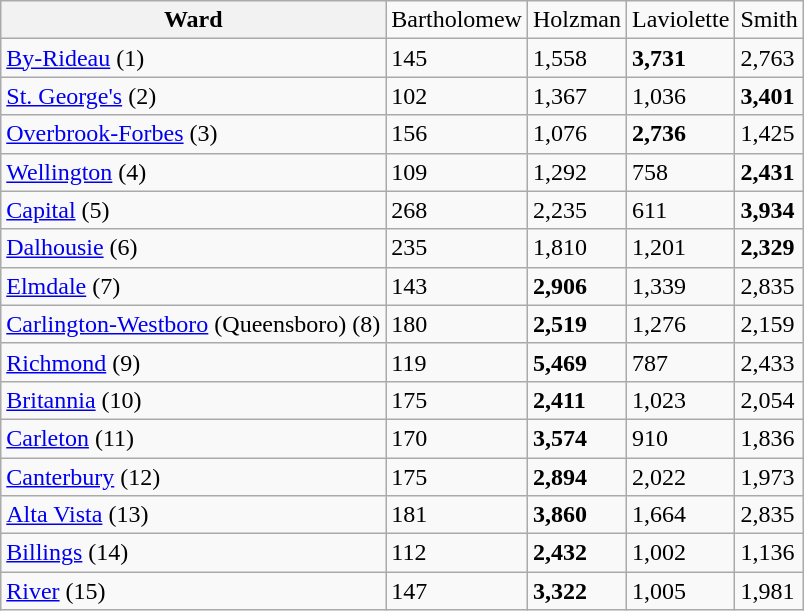<table class="wikitable">
<tr>
<th>Ward</th>
<td>Bartholomew</td>
<td>Holzman</td>
<td>Laviolette</td>
<td>Smith</td>
</tr>
<tr>
<td><a href='#'>By-Rideau</a> (1)</td>
<td>145</td>
<td>1,558</td>
<td><strong>3,731</strong></td>
<td>2,763</td>
</tr>
<tr>
<td><a href='#'>St. George's</a> (2)</td>
<td>102</td>
<td>1,367</td>
<td>1,036</td>
<td><strong>3,401</strong></td>
</tr>
<tr>
<td><a href='#'>Overbrook-Forbes</a> (3)</td>
<td>156</td>
<td>1,076</td>
<td><strong>2,736</strong></td>
<td>1,425</td>
</tr>
<tr>
<td><a href='#'>Wellington</a> (4)</td>
<td>109</td>
<td>1,292</td>
<td>758</td>
<td><strong>2,431</strong></td>
</tr>
<tr>
<td><a href='#'>Capital</a> (5)</td>
<td>268</td>
<td>2,235</td>
<td>611</td>
<td><strong>3,934</strong></td>
</tr>
<tr>
<td><a href='#'>Dalhousie</a> (6)</td>
<td>235</td>
<td>1,810</td>
<td>1,201</td>
<td><strong>2,329</strong></td>
</tr>
<tr>
<td><a href='#'>Elmdale</a> (7)</td>
<td>143</td>
<td><strong>2,906</strong></td>
<td>1,339</td>
<td>2,835</td>
</tr>
<tr>
<td><a href='#'>Carlington-Westboro</a> (Queensboro) (8)</td>
<td>180</td>
<td><strong>2,519</strong></td>
<td>1,276</td>
<td>2,159</td>
</tr>
<tr>
<td><a href='#'>Richmond</a> (9)</td>
<td>119</td>
<td><strong>5,469</strong></td>
<td>787</td>
<td>2,433</td>
</tr>
<tr>
<td><a href='#'>Britannia</a> (10)</td>
<td>175</td>
<td><strong>2,411</strong></td>
<td>1,023</td>
<td>2,054</td>
</tr>
<tr>
<td><a href='#'>Carleton</a> (11)</td>
<td>170</td>
<td><strong>3,574</strong></td>
<td>910</td>
<td>1,836</td>
</tr>
<tr>
<td><a href='#'>Canterbury</a> (12)</td>
<td>175</td>
<td><strong>2,894</strong></td>
<td>2,022</td>
<td>1,973</td>
</tr>
<tr>
<td><a href='#'>Alta Vista</a> (13)</td>
<td>181</td>
<td><strong>3,860</strong></td>
<td>1,664</td>
<td>2,835</td>
</tr>
<tr>
<td><a href='#'>Billings</a> (14)</td>
<td>112</td>
<td><strong>2,432</strong></td>
<td>1,002</td>
<td>1,136</td>
</tr>
<tr>
<td><a href='#'>River</a> (15)</td>
<td>147</td>
<td><strong>3,322</strong></td>
<td>1,005</td>
<td>1,981</td>
</tr>
</table>
